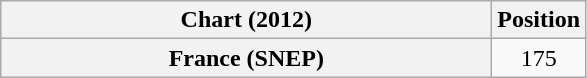<table class="wikitable plainrowheaders" style="text-align:center;">
<tr>
<th scope="col" style="width:20em;">Chart (2012)</th>
<th scope="col">Position</th>
</tr>
<tr>
<th scope="row">France (SNEP)</th>
<td>175</td>
</tr>
</table>
